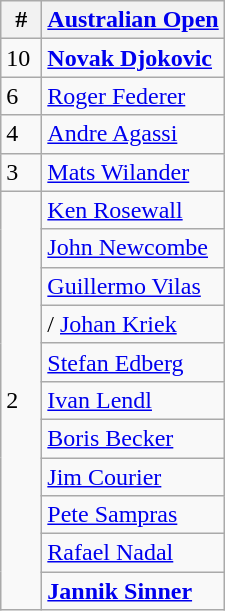<table class="wikitable" style="display:inline-table;">
<tr>
<th width=20>#</th>
<th><a href='#'>Australian Open</a></th>
</tr>
<tr>
<td>10</td>
<td> <strong><a href='#'>Novak Djokovic</a></strong></td>
</tr>
<tr>
<td>6</td>
<td> <a href='#'>Roger Federer</a></td>
</tr>
<tr>
<td>4</td>
<td> <a href='#'>Andre Agassi</a></td>
</tr>
<tr>
<td>3</td>
<td> <a href='#'>Mats Wilander</a></td>
</tr>
<tr>
<td rowspan="11">2</td>
<td> <a href='#'>Ken Rosewall</a></td>
</tr>
<tr>
<td> <a href='#'>John Newcombe</a></td>
</tr>
<tr>
<td> <a href='#'>Guillermo Vilas</a></td>
</tr>
<tr>
<td>/ <a href='#'>Johan Kriek</a></td>
</tr>
<tr>
<td> <a href='#'>Stefan Edberg</a></td>
</tr>
<tr>
<td> <a href='#'>Ivan Lendl</a></td>
</tr>
<tr>
<td> <a href='#'>Boris Becker</a></td>
</tr>
<tr>
<td> <a href='#'>Jim Courier</a></td>
</tr>
<tr>
<td> <a href='#'>Pete Sampras</a></td>
</tr>
<tr>
<td> <a href='#'>Rafael Nadal</a></td>
</tr>
<tr>
<td> <strong><a href='#'>Jannik Sinner</a></strong></td>
</tr>
</table>
